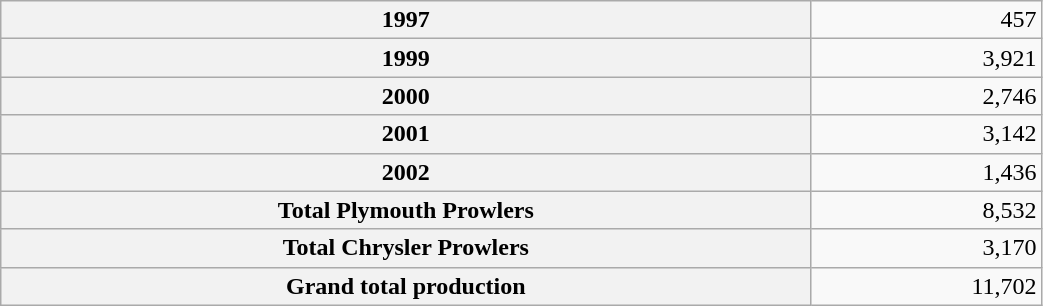<table class="wikitable" style="text-align:right; width:55%;">
<tr>
<th scope="row">1997</th>
<td>457</td>
</tr>
<tr>
<th scope="row">1999</th>
<td>3,921</td>
</tr>
<tr>
<th scope="row">2000</th>
<td>2,746</td>
</tr>
<tr>
<th scope="row">2001</th>
<td>3,142</td>
</tr>
<tr>
<th scope="row">2002</th>
<td>1,436</td>
</tr>
<tr>
<th scope="row">Total Plymouth Prowlers</th>
<td>8,532</td>
</tr>
<tr>
<th scope="row">Total Chrysler Prowlers</th>
<td>3,170</td>
</tr>
<tr>
<th scope="row">Grand total production</th>
<td>11,702</td>
</tr>
</table>
